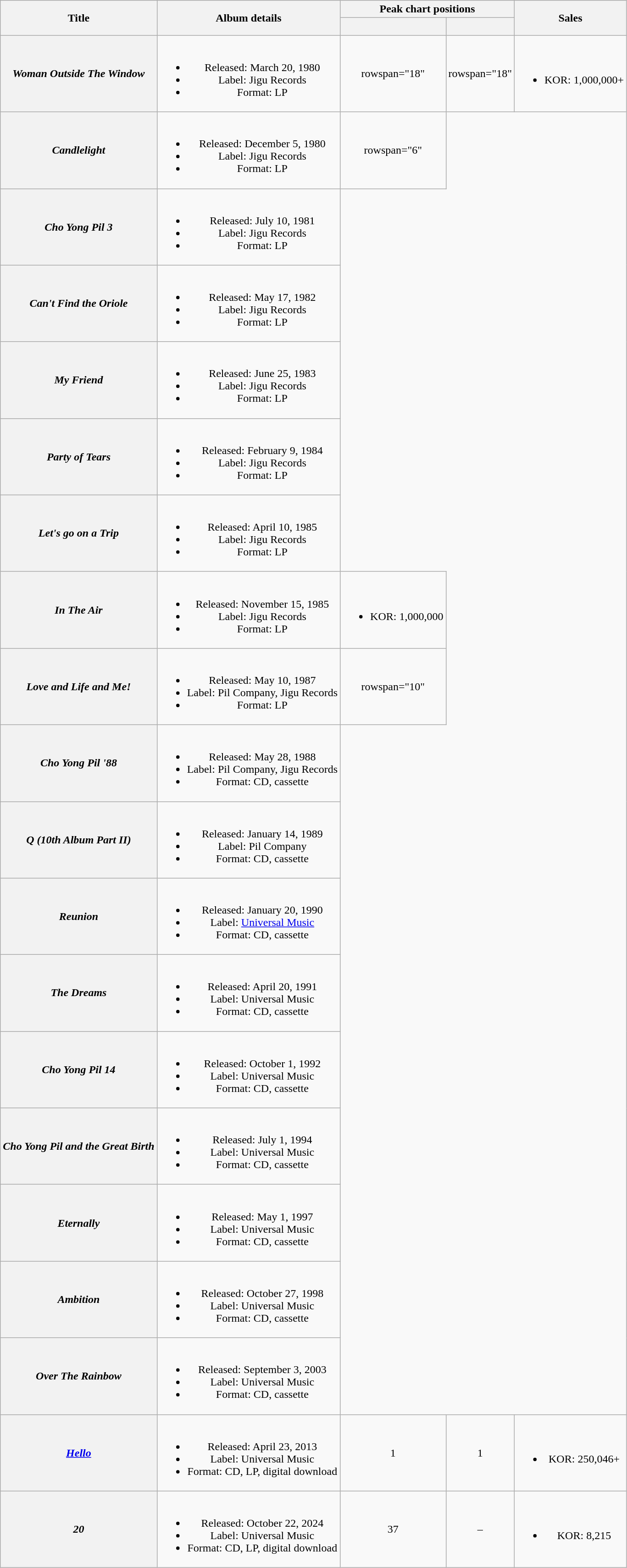<table class="wikitable plainrowheaders" style="text-align:center">
<tr>
<th scope="col" rowspan="2">Title</th>
<th scope="col" rowspan="2">Album details</th>
<th scope="col" colspan="2" style="width:5em">Peak chart positions</th>
<th scope="col" rowspan="2">Sales</th>
</tr>
<tr>
<th><br></th>
<th><br></th>
</tr>
<tr>
<th scope="row"><em>Woman Outside The Window</em><br></th>
<td><br><ul><li>Released: March 20, 1980</li><li>Label: Jigu Records</li><li>Format: LP</li></ul></td>
<td>rowspan="18" </td>
<td>rowspan="18" </td>
<td><br><ul><li>KOR: 1,000,000+</li></ul></td>
</tr>
<tr>
<th scope="row"><em>Candlelight</em><br></th>
<td><br><ul><li>Released: December 5, 1980</li><li>Label: Jigu Records</li><li>Format: LP</li></ul></td>
<td>rowspan="6" </td>
</tr>
<tr>
<th scope="row"><em>Cho Yong Pil 3</em></th>
<td><br><ul><li>Released: July 10, 1981</li><li>Label: Jigu Records</li><li>Format: LP</li></ul></td>
</tr>
<tr>
<th scope="row"><em>Can't Find the Oriole</em><br></th>
<td><br><ul><li>Released: May 17, 1982</li><li>Label: Jigu Records</li><li>Format: LP</li></ul></td>
</tr>
<tr>
<th scope="row"><em>My Friend</em><br></th>
<td><br><ul><li>Released: June 25, 1983</li><li>Label: Jigu Records</li><li>Format: LP</li></ul></td>
</tr>
<tr>
<th scope="row"><em>Party of Tears</em><br></th>
<td><br><ul><li>Released: February 9, 1984</li><li>Label: Jigu Records</li><li>Format: LP</li></ul></td>
</tr>
<tr>
<th scope="row"><em>Let's go on a Trip</em><br></th>
<td><br><ul><li>Released: April 10, 1985</li><li>Label: Jigu Records</li><li>Format: LP</li></ul></td>
</tr>
<tr>
<th scope="row"><em>In The Air</em><br></th>
<td><br><ul><li>Released: November 15, 1985</li><li>Label: Jigu Records</li><li>Format: LP</li></ul></td>
<td><br><ul><li>KOR: 1,000,000</li></ul></td>
</tr>
<tr>
<th scope="row"><em>Love and Life and Me! </em><br></th>
<td><br><ul><li>Released: May 10, 1987</li><li>Label: Pil Company, Jigu Records</li><li>Format: LP</li></ul></td>
<td>rowspan="10" </td>
</tr>
<tr>
<th scope="row"><em>Cho Yong Pil '88</em></th>
<td><br><ul><li>Released: May 28, 1988</li><li>Label: Pil Company, Jigu Records</li><li>Format: CD, cassette</li></ul></td>
</tr>
<tr>
<th scope="row"><em>Q (10th Album Part II)</em><br></th>
<td><br><ul><li>Released: January 14, 1989</li><li>Label: Pil Company</li><li>Format: CD, cassette</li></ul></td>
</tr>
<tr>
<th scope="row"><em>Reunion</em><br></th>
<td><br><ul><li>Released: January 20, 1990</li><li>Label: <a href='#'>Universal Music</a></li><li>Format: CD, cassette</li></ul></td>
</tr>
<tr>
<th scope="row"><em>The Dreams</em></th>
<td><br><ul><li>Released: April 20, 1991</li><li>Label: Universal Music</li><li>Format: CD, cassette</li></ul></td>
</tr>
<tr>
<th scope="row"><em>Cho Yong Pil 14</em></th>
<td><br><ul><li>Released: October 1, 1992</li><li>Label: Universal Music</li><li>Format: CD, cassette</li></ul></td>
</tr>
<tr>
<th scope="row"><em>Cho Yong Pil and the Great Birth</em><br></th>
<td><br><ul><li>Released: July 1, 1994</li><li>Label: Universal Music</li><li>Format: CD, cassette</li></ul></td>
</tr>
<tr>
<th scope="row"><em>Eternally</em></th>
<td><br><ul><li>Released: May 1, 1997</li><li>Label: Universal Music</li><li>Format: CD, cassette</li></ul></td>
</tr>
<tr>
<th scope="row"><em>Ambition</em></th>
<td><br><ul><li>Released: October 27, 1998</li><li>Label: Universal Music</li><li>Format: CD, cassette</li></ul></td>
</tr>
<tr>
<th scope="row"><em>Over The Rainbow</em></th>
<td><br><ul><li>Released: September 3, 2003</li><li>Label: Universal Music</li><li>Format: CD, cassette</li></ul></td>
</tr>
<tr>
<th scope="row"><em><a href='#'>Hello</a></em></th>
<td><br><ul><li>Released: April 23, 2013</li><li>Label: Universal Music</li><li>Format: CD, LP, digital download</li></ul></td>
<td>1</td>
<td>1</td>
<td><br><ul><li>KOR: 250,046+</li></ul></td>
</tr>
<tr>
<th scope="row"><em>20</em></th>
<td><br><ul><li>Released: October 22, 2024</li><li>Label: Universal Music</li><li>Format: CD, LP, digital download</li></ul></td>
<td>37</td>
<td>–</td>
<td><br><ul><li>KOR: 8,215</li></ul></td>
</tr>
</table>
